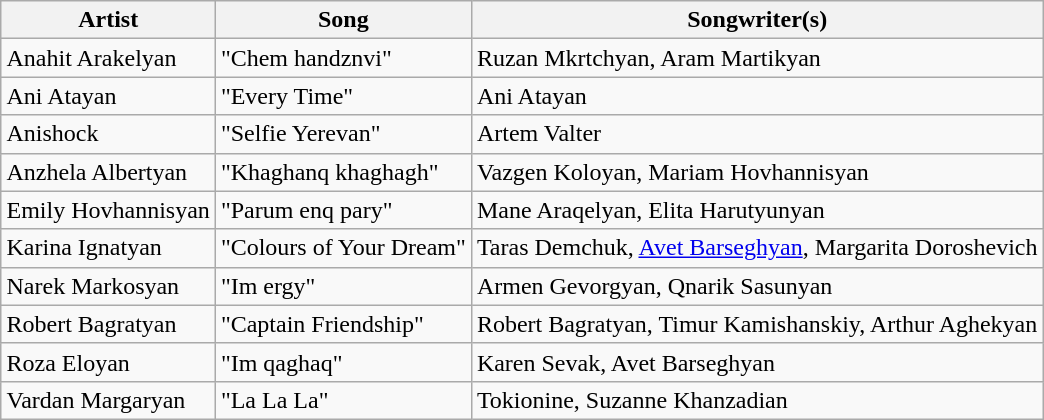<table class="sortable wikitable" style="margin: 1em auto 1em auto">
<tr>
<th>Artist</th>
<th>Song</th>
<th>Songwriter(s)</th>
</tr>
<tr>
<td>Anahit Arakelyan</td>
<td>"Chem handznvi" </td>
<td>Ruzan Mkrtchyan, Aram Martikyan</td>
</tr>
<tr>
<td>Ani Atayan</td>
<td>"Every Time"</td>
<td>Ani Atayan</td>
</tr>
<tr>
<td>Anishock</td>
<td>"Selfie Yerevan"</td>
<td>Artem Valter</td>
</tr>
<tr>
<td>Anzhela Albertyan</td>
<td>"Khaghanq khaghagh" </td>
<td>Vazgen Koloyan, Mariam Hovhannisyan</td>
</tr>
<tr>
<td>Emily Hovhannisyan</td>
<td>"Parum enq pary" </td>
<td>Mane Araqelyan, Elita Harutyunyan</td>
</tr>
<tr>
<td>Karina Ignatyan</td>
<td>"Colours of Your Dream"</td>
<td>Taras Demchuk, <a href='#'>Avet Barseghyan</a>, Margarita Doroshevich</td>
</tr>
<tr>
<td>Narek Markosyan</td>
<td>"Im ergy" </td>
<td>Armen Gevorgyan, Qnarik Sasunyan</td>
</tr>
<tr>
<td>Robert Bagratyan</td>
<td>"Captain Friendship"</td>
<td>Robert Bagratyan, Timur Kamishanskiy, Arthur Aghekyan</td>
</tr>
<tr>
<td>Roza Eloyan</td>
<td>"Im qaghaq" </td>
<td>Karen Sevak, Avet Barseghyan</td>
</tr>
<tr>
<td>Vardan Margaryan</td>
<td>"La La La"</td>
<td>Tokionine, Suzanne Khanzadian</td>
</tr>
</table>
